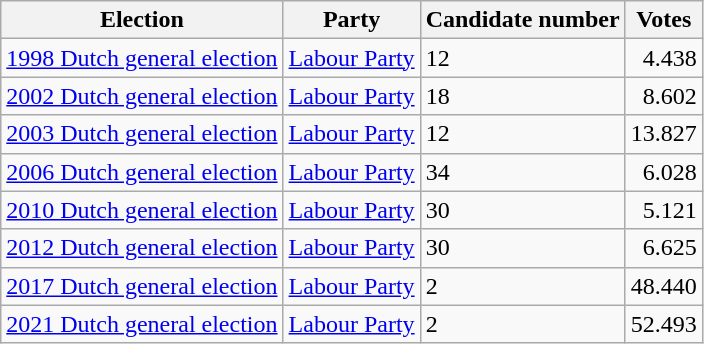<table class="wikitable sortable">
<tr>
<th>Election</th>
<th>Party</th>
<th>Candidate number</th>
<th>Votes</th>
</tr>
<tr>
<td><a href='#'>1998 Dutch general election</a></td>
<td><a href='#'>Labour Party</a></td>
<td>12</td>
<td style=text-align:right>4.438</td>
</tr>
<tr>
<td><a href='#'>2002 Dutch general election</a></td>
<td><a href='#'>Labour Party</a></td>
<td>18</td>
<td style=text-align:right>8.602</td>
</tr>
<tr>
<td><a href='#'>2003 Dutch general election</a></td>
<td><a href='#'>Labour Party</a></td>
<td>12</td>
<td style=text-align:right>13.827</td>
</tr>
<tr>
<td><a href='#'>2006 Dutch general election</a></td>
<td><a href='#'>Labour Party</a></td>
<td>34</td>
<td style=text-align:right>6.028</td>
</tr>
<tr>
<td><a href='#'>2010 Dutch general election</a></td>
<td><a href='#'>Labour Party</a></td>
<td>30</td>
<td style=text-align:right>5.121</td>
</tr>
<tr>
<td><a href='#'>2012 Dutch general election</a></td>
<td><a href='#'>Labour Party</a></td>
<td>30</td>
<td style=text-align:right>6.625</td>
</tr>
<tr>
<td><a href='#'>2017 Dutch general election</a></td>
<td><a href='#'>Labour Party</a></td>
<td>2</td>
<td style=text-align:right>48.440</td>
</tr>
<tr>
<td><a href='#'>2021 Dutch general election</a></td>
<td><a href='#'>Labour Party</a></td>
<td>2</td>
<td style=text-align:right>52.493</td>
</tr>
</table>
